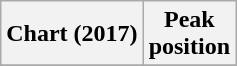<table class="wikitable plainrowheaders sortable">
<tr>
<th scope="col">Chart (2017)</th>
<th scope="col">Peak<br>position</th>
</tr>
<tr>
</tr>
</table>
